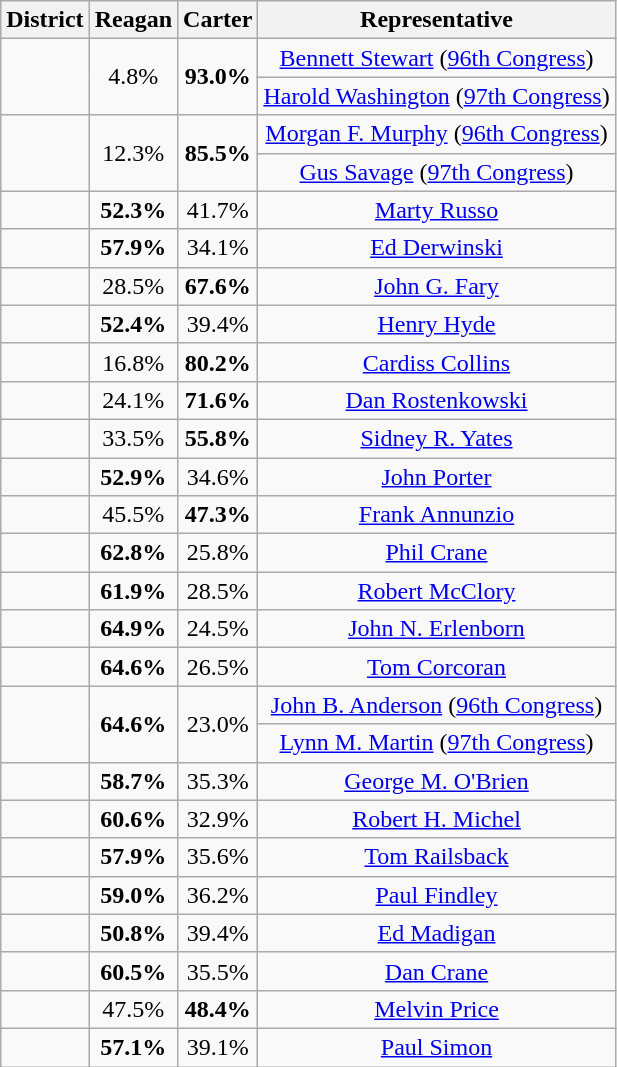<table class=wikitable>
<tr>
<th>District</th>
<th>Reagan</th>
<th>Carter</th>
<th>Representative</th>
</tr>
<tr align=center>
<td rowspan=2 ></td>
<td rowspan=2>4.8%</td>
<td rowspan=2><strong>93.0%</strong></td>
<td><a href='#'>Bennett Stewart</a> (<a href='#'>96th Congress</a>)</td>
</tr>
<tr align=center>
<td><a href='#'>Harold Washington</a> (<a href='#'>97th Congress</a>)</td>
</tr>
<tr align=center>
<td rowspan=2 ></td>
<td rowspan=2>12.3%</td>
<td rowspan=2><strong>85.5%</strong></td>
<td><a href='#'>Morgan F. Murphy</a> (<a href='#'>96th Congress</a>)</td>
</tr>
<tr align=center>
<td><a href='#'>Gus Savage</a> (<a href='#'>97th Congress</a>)</td>
</tr>
<tr align=center>
<td></td>
<td><strong>52.3%</strong></td>
<td>41.7%</td>
<td><a href='#'>Marty Russo</a></td>
</tr>
<tr align=center>
<td></td>
<td><strong>57.9%</strong></td>
<td>34.1%</td>
<td><a href='#'>Ed Derwinski</a></td>
</tr>
<tr align=center>
<td></td>
<td>28.5%</td>
<td><strong>67.6%</strong></td>
<td><a href='#'>John G. Fary</a></td>
</tr>
<tr align=center>
<td></td>
<td><strong>52.4%</strong></td>
<td>39.4%</td>
<td><a href='#'>Henry Hyde</a></td>
</tr>
<tr align=center>
<td></td>
<td>16.8%</td>
<td><strong>80.2%</strong></td>
<td><a href='#'>Cardiss Collins</a></td>
</tr>
<tr align=center>
<td></td>
<td>24.1%</td>
<td><strong>71.6%</strong></td>
<td><a href='#'>Dan Rostenkowski</a></td>
</tr>
<tr align=center>
<td></td>
<td>33.5%</td>
<td><strong>55.8%</strong></td>
<td><a href='#'>Sidney R. Yates</a></td>
</tr>
<tr align=center>
<td></td>
<td><strong>52.9%</strong></td>
<td>34.6%</td>
<td><a href='#'>John Porter</a></td>
</tr>
<tr align=center>
<td></td>
<td>45.5%</td>
<td><strong>47.3%</strong></td>
<td><a href='#'>Frank Annunzio</a></td>
</tr>
<tr align=center>
<td></td>
<td><strong>62.8%</strong></td>
<td>25.8%</td>
<td><a href='#'>Phil Crane</a></td>
</tr>
<tr align=center>
<td></td>
<td><strong>61.9%</strong></td>
<td>28.5%</td>
<td><a href='#'>Robert McClory</a></td>
</tr>
<tr align=center>
<td></td>
<td><strong>64.9%</strong></td>
<td>24.5%</td>
<td><a href='#'>John N. Erlenborn</a></td>
</tr>
<tr align=center>
<td></td>
<td><strong>64.6%</strong></td>
<td>26.5%</td>
<td><a href='#'>Tom Corcoran</a></td>
</tr>
<tr align=center>
<td rowspan=2 ></td>
<td rowspan=2><strong>64.6%</strong></td>
<td rowspan=2>23.0%</td>
<td><a href='#'>John B. Anderson</a> (<a href='#'>96th Congress</a>)</td>
</tr>
<tr align=center>
<td><a href='#'>Lynn M. Martin</a> (<a href='#'>97th Congress</a>)</td>
</tr>
<tr align=center>
<td></td>
<td><strong>58.7%</strong></td>
<td>35.3%</td>
<td><a href='#'>George M. O'Brien</a></td>
</tr>
<tr align=center>
<td></td>
<td><strong>60.6%</strong></td>
<td>32.9%</td>
<td><a href='#'>Robert H. Michel</a></td>
</tr>
<tr align=center>
<td></td>
<td><strong>57.9%</strong></td>
<td>35.6%</td>
<td><a href='#'>Tom Railsback</a></td>
</tr>
<tr align=center>
<td></td>
<td><strong>59.0%</strong></td>
<td>36.2%</td>
<td><a href='#'>Paul Findley</a></td>
</tr>
<tr align=center>
<td></td>
<td><strong>50.8%</strong></td>
<td>39.4%</td>
<td><a href='#'>Ed Madigan</a></td>
</tr>
<tr align=center>
<td></td>
<td><strong>60.5%</strong></td>
<td>35.5%</td>
<td><a href='#'>Dan Crane</a></td>
</tr>
<tr align=center>
<td></td>
<td>47.5%</td>
<td><strong>48.4%</strong></td>
<td><a href='#'>Melvin Price</a></td>
</tr>
<tr align=center>
<td></td>
<td><strong>57.1%</strong></td>
<td>39.1%</td>
<td><a href='#'>Paul Simon</a></td>
</tr>
</table>
